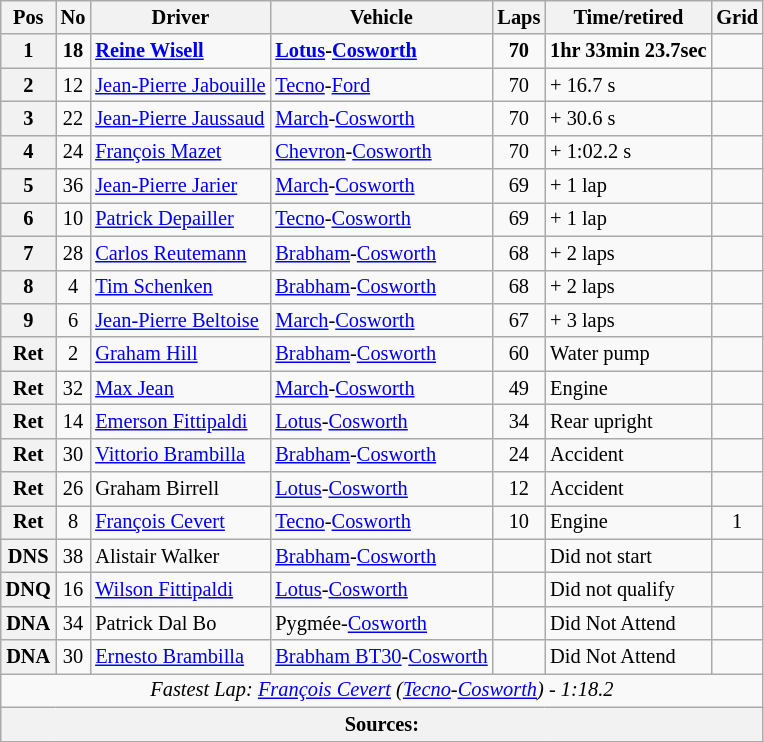<table class="wikitable" style="font-size: 85%;">
<tr>
<th>Pos</th>
<th>No</th>
<th>Driver</th>
<th>Vehicle</th>
<th>Laps</th>
<th>Time/retired</th>
<th>Grid</th>
</tr>
<tr>
<th>1</th>
<td align="center"><strong>18</strong></td>
<td> <strong><a href='#'>Reine Wisell</a></strong></td>
<td><strong><a href='#'>Lotus</a>-<a href='#'>Cosworth</a></strong></td>
<td align="center"><strong>70</strong></td>
<td><strong>1hr 33min 23.7sec</strong></td>
<td align="center"><strong></strong></td>
</tr>
<tr>
<th>2</th>
<td align="center">12</td>
<td> <a href='#'>Jean-Pierre Jabouille</a></td>
<td><a href='#'>Tecno</a>-<a href='#'>Ford</a></td>
<td align="center">70</td>
<td>+ 16.7 s</td>
<td align="center"></td>
</tr>
<tr>
<th>3</th>
<td align="center">22</td>
<td> <a href='#'>Jean-Pierre Jaussaud</a></td>
<td><a href='#'>March</a>-<a href='#'>Cosworth</a></td>
<td align="center">70</td>
<td>+ 30.6 s</td>
<td align="center"></td>
</tr>
<tr>
<th>4</th>
<td align="center">24</td>
<td> <a href='#'>François Mazet</a></td>
<td><a href='#'>Chevron</a>-<a href='#'>Cosworth</a></td>
<td align="center">70</td>
<td>+ 1:02.2 s</td>
<td align="center"></td>
</tr>
<tr>
<th>5</th>
<td align="center">36</td>
<td> <a href='#'>Jean-Pierre Jarier</a></td>
<td><a href='#'>March</a>-<a href='#'>Cosworth</a></td>
<td align="center">69</td>
<td>+ 1 lap</td>
<td align="center"></td>
</tr>
<tr>
<th>6</th>
<td align="center">10</td>
<td> <a href='#'>Patrick Depailler</a></td>
<td><a href='#'>Tecno</a>-<a href='#'>Cosworth</a></td>
<td align="center">69</td>
<td>+ 1 lap</td>
<td align="center"></td>
</tr>
<tr>
<th>7</th>
<td align="center">28</td>
<td> <a href='#'>Carlos Reutemann</a></td>
<td><a href='#'>Brabham</a>-<a href='#'>Cosworth</a></td>
<td align="center">68</td>
<td>+ 2 laps</td>
<td align="center"></td>
</tr>
<tr>
<th>8</th>
<td align="center">4</td>
<td> <a href='#'>Tim Schenken</a></td>
<td><a href='#'>Brabham</a>-<a href='#'>Cosworth</a></td>
<td align="center">68</td>
<td>+ 2 laps</td>
<td align="center"></td>
</tr>
<tr>
<th>9</th>
<td align="center">6</td>
<td> <a href='#'>Jean-Pierre Beltoise</a></td>
<td><a href='#'>March</a>-<a href='#'>Cosworth</a></td>
<td align="center">67</td>
<td>+ 3 laps</td>
<td align="center"></td>
</tr>
<tr>
<th>Ret</th>
<td align="center">2</td>
<td> <a href='#'>Graham Hill</a></td>
<td><a href='#'>Brabham</a>-<a href='#'>Cosworth</a></td>
<td align="center">60</td>
<td>Water pump</td>
<td align="center"></td>
</tr>
<tr>
<th>Ret</th>
<td align="center">32</td>
<td> <a href='#'>Max Jean</a></td>
<td><a href='#'>March</a>-<a href='#'>Cosworth</a></td>
<td align="center">49</td>
<td>Engine</td>
<td align="center"></td>
</tr>
<tr>
<th>Ret</th>
<td align="center">14</td>
<td> <a href='#'>Emerson Fittipaldi</a></td>
<td><a href='#'>Lotus</a>-<a href='#'>Cosworth</a></td>
<td align="center">34</td>
<td>Rear upright</td>
<td align="center"></td>
</tr>
<tr>
<th>Ret</th>
<td align="center">30</td>
<td> <a href='#'>Vittorio Brambilla</a></td>
<td><a href='#'>Brabham</a>-<a href='#'>Cosworth</a></td>
<td align="center">24</td>
<td>Accident</td>
<td align="center"></td>
</tr>
<tr>
<th>Ret</th>
<td align="center">26</td>
<td> Graham Birrell</td>
<td><a href='#'>Lotus</a>-<a href='#'>Cosworth</a></td>
<td align="center">12</td>
<td>Accident</td>
<td align="center"></td>
</tr>
<tr>
<th>Ret</th>
<td align="center">8</td>
<td> <a href='#'>François Cevert</a></td>
<td><a href='#'>Tecno</a>-<a href='#'>Cosworth</a></td>
<td align="center">10</td>
<td>Engine</td>
<td align="center">1</td>
</tr>
<tr>
<th>DNS</th>
<td align="center">38</td>
<td> Alistair Walker</td>
<td><a href='#'>Brabham</a>-<a href='#'>Cosworth</a></td>
<td></td>
<td>Did not start</td>
<td></td>
</tr>
<tr>
<th>DNQ</th>
<td align="center">16</td>
<td> <a href='#'>Wilson Fittipaldi</a></td>
<td><a href='#'>Lotus</a>-<a href='#'>Cosworth</a></td>
<td></td>
<td>Did not qualify</td>
<td></td>
</tr>
<tr>
<th>DNA</th>
<td align="center">34</td>
<td> Patrick Dal Bo</td>
<td>Pygmée-<a href='#'>Cosworth</a></td>
<td></td>
<td>Did Not Attend</td>
<td></td>
</tr>
<tr>
<th>DNA</th>
<td align="center">30</td>
<td> <a href='#'>Ernesto Brambilla</a></td>
<td><a href='#'>Brabham BT30</a>-<a href='#'>Cosworth</a></td>
<td></td>
<td>Did Not Attend</td>
<td></td>
</tr>
<tr>
<td colspan="8" align="center"><em>Fastest Lap: <a href='#'>François Cevert</a> (<a href='#'>Tecno</a>-<a href='#'>Cosworth</a>) - 1:18.2</em></td>
</tr>
<tr>
<th colspan="8">Sources:</th>
</tr>
<tr>
</tr>
</table>
